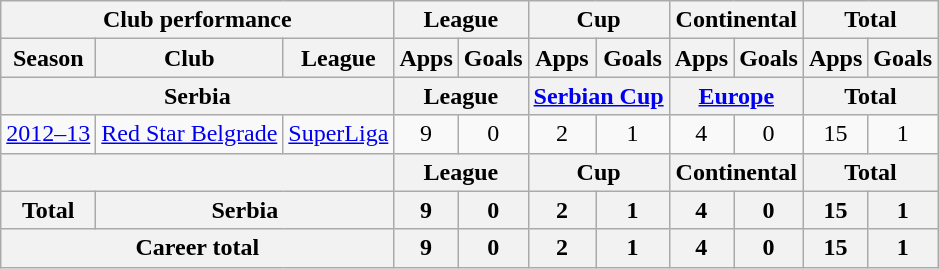<table class="wikitable" style="text-align:center">
<tr>
<th colspan=3>Club performance</th>
<th colspan=2>League</th>
<th colspan=2>Cup</th>
<th colspan=2>Continental</th>
<th colspan=2>Total</th>
</tr>
<tr>
<th>Season</th>
<th>Club</th>
<th>League</th>
<th>Apps</th>
<th>Goals</th>
<th>Apps</th>
<th>Goals</th>
<th>Apps</th>
<th>Goals</th>
<th>Apps</th>
<th>Goals</th>
</tr>
<tr>
<th colspan=3>Serbia</th>
<th colspan=2>League</th>
<th colspan=2><a href='#'>Serbian Cup</a></th>
<th colspan=2><a href='#'>Europe</a></th>
<th colspan=2>Total</th>
</tr>
<tr>
<td><a href='#'>2012–13</a></td>
<td><a href='#'>Red Star Belgrade</a></td>
<td><a href='#'>SuperLiga</a></td>
<td>9</td>
<td>0</td>
<td>2</td>
<td>1</td>
<td>4</td>
<td>0</td>
<td>15</td>
<td>1</td>
</tr>
<tr>
<th colspan=3></th>
<th colspan=2>League</th>
<th colspan=2>Cup</th>
<th colspan=2>Continental</th>
<th colspan=2>Total</th>
</tr>
<tr>
<th rowspan=1>Total</th>
<th colspan=2>Serbia</th>
<th>9</th>
<th>0</th>
<th>2</th>
<th>1</th>
<th>4</th>
<th>0</th>
<th>15</th>
<th>1</th>
</tr>
<tr>
<th colspan=3>Career total</th>
<th>9</th>
<th>0</th>
<th>2</th>
<th>1</th>
<th>4</th>
<th>0</th>
<th>15</th>
<th>1</th>
</tr>
</table>
